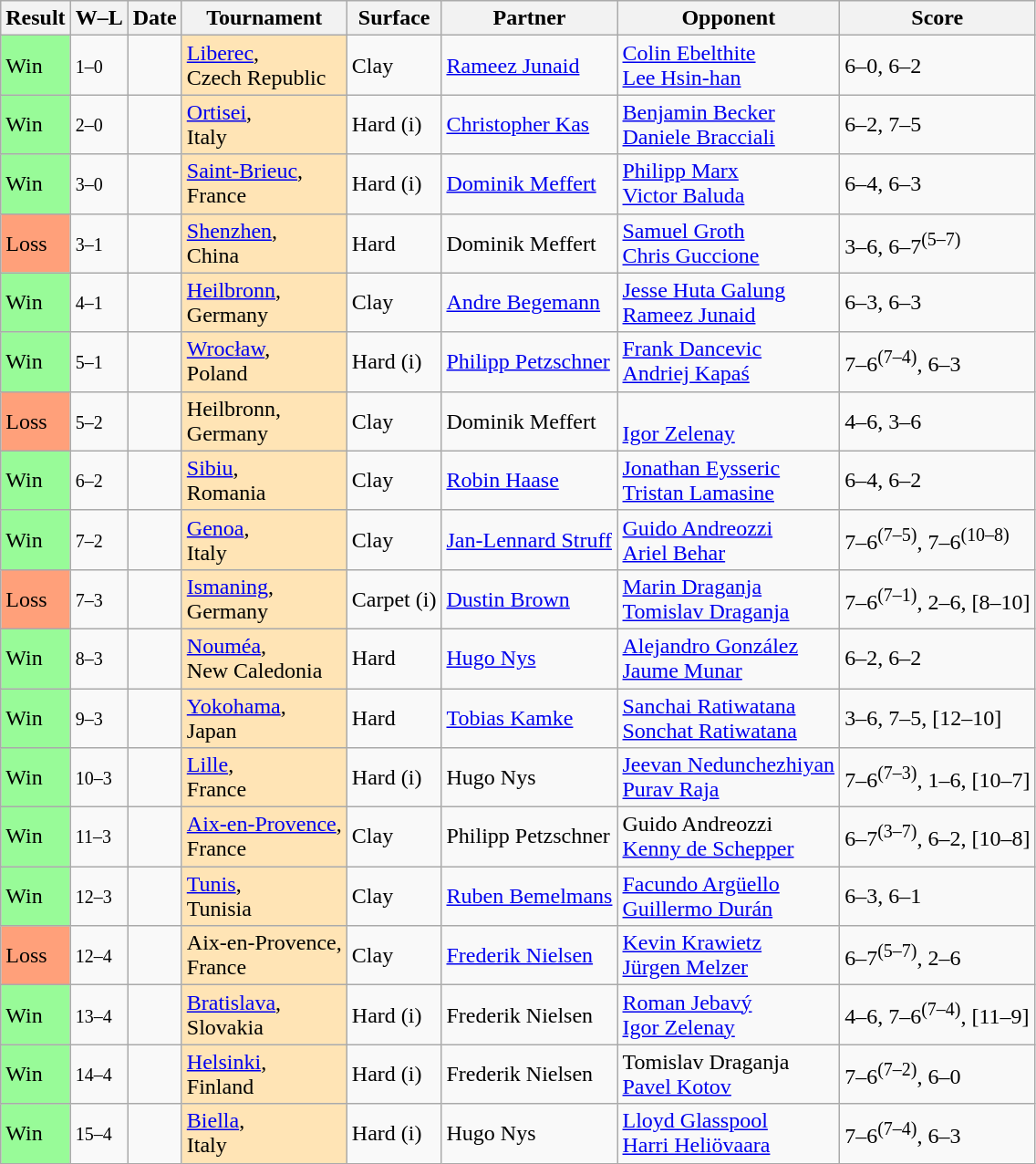<table class="nowrap sortable wikitable nowrap">
<tr>
<th>Result</th>
<th class="unsortable">W–L</th>
<th>Date</th>
<th>Tournament</th>
<th>Surface</th>
<th>Partner</th>
<th>Opponent</th>
<th class="unsortable">Score</th>
</tr>
<tr>
<td style="background:#98fb98;">Win</td>
<td><small>1–0</small></td>
<td><a href='#'></a></td>
<td bgcolor=moccasin><a href='#'>Liberec</a>,<br> Czech Republic</td>
<td>Clay</td>
<td> <a href='#'>Rameez Junaid</a></td>
<td> <a href='#'>Colin Ebelthite</a><br> <a href='#'>Lee Hsin-han</a></td>
<td>6–0, 6–2</td>
</tr>
<tr>
<td style="background:#98fb98;">Win</td>
<td><small>2–0</small></td>
<td><a href='#'></a></td>
<td bgcolor=moccasin><a href='#'>Ortisei</a>,<br> Italy</td>
<td>Hard (i)</td>
<td> <a href='#'>Christopher Kas</a></td>
<td> <a href='#'>Benjamin Becker</a><br> <a href='#'>Daniele Bracciali</a></td>
<td>6–2, 7–5</td>
</tr>
<tr>
<td style="background:#98fb98;">Win</td>
<td><small>3–0</small></td>
<td><a href='#'></a></td>
<td bgcolor=moccasin><a href='#'>Saint-Brieuc</a>,<br> France</td>
<td>Hard (i)</td>
<td> <a href='#'>Dominik Meffert</a></td>
<td> <a href='#'>Philipp Marx</a><br> <a href='#'>Victor Baluda</a></td>
<td>6–4, 6–3</td>
</tr>
<tr>
<td style="background:#ffa07a;">Loss</td>
<td><small>3–1</small></td>
<td><a href='#'></a></td>
<td bgcolor=moccasin><a href='#'>Shenzhen</a>,<br> China</td>
<td>Hard</td>
<td> Dominik Meffert</td>
<td> <a href='#'>Samuel Groth</a><br> <a href='#'>Chris Guccione</a></td>
<td>3–6, 6–7<sup>(5–7)</sup></td>
</tr>
<tr>
<td style="background:#98fb98;">Win</td>
<td><small>4–1</small></td>
<td><a href='#'></a></td>
<td bgcolor=moccasin><a href='#'>Heilbronn</a>,<br> Germany</td>
<td>Clay</td>
<td> <a href='#'>Andre Begemann</a></td>
<td> <a href='#'>Jesse Huta Galung</a><br> <a href='#'>Rameez Junaid</a></td>
<td>6–3, 6–3</td>
</tr>
<tr>
<td style="background:#98fb98;">Win</td>
<td><small>5–1</small></td>
<td><a href='#'></a></td>
<td bgcolor=moccasin><a href='#'>Wrocław</a>,<br> Poland</td>
<td>Hard (i)</td>
<td> <a href='#'>Philipp Petzschner</a></td>
<td> <a href='#'>Frank Dancevic</a><br> <a href='#'>Andriej Kapaś</a></td>
<td>7–6<sup>(7–4)</sup>, 6–3</td>
</tr>
<tr>
<td style="background:#ffa07a;">Loss</td>
<td><small>5–2</small></td>
<td><a href='#'></a></td>
<td bgcolor=moccasin>Heilbronn,<br> Germany</td>
<td>Clay</td>
<td> Dominik Meffert</td>
<td><br> <a href='#'>Igor Zelenay</a></td>
<td>4–6, 3–6</td>
</tr>
<tr>
<td style="background:#98fb98;">Win</td>
<td><small>6–2</small></td>
<td><a href='#'></a></td>
<td bgcolor=moccasin><a href='#'>Sibiu</a>,<br> Romania</td>
<td>Clay</td>
<td> <a href='#'>Robin Haase</a></td>
<td> <a href='#'>Jonathan Eysseric</a><br> <a href='#'>Tristan Lamasine</a></td>
<td>6–4, 6–2</td>
</tr>
<tr>
<td style="background:#98fb98;">Win</td>
<td><small>7–2</small></td>
<td><a href='#'></a></td>
<td bgcolor=moccasin><a href='#'>Genoa</a>,<br> Italy</td>
<td>Clay</td>
<td> <a href='#'>Jan-Lennard Struff</a></td>
<td> <a href='#'>Guido Andreozzi</a><br> <a href='#'>Ariel Behar</a></td>
<td>7–6<sup>(7–5)</sup>, 7–6<sup>(10–8)</sup></td>
</tr>
<tr>
<td style="background:#ffa07a;">Loss</td>
<td><small>7–3</small></td>
<td><a href='#'></a></td>
<td bgcolor=moccasin><a href='#'>Ismaning</a>,<br> Germany</td>
<td>Carpet (i)</td>
<td> <a href='#'>Dustin Brown</a></td>
<td> <a href='#'>Marin Draganja</a><br> <a href='#'>Tomislav Draganja</a></td>
<td>7–6<sup>(7–1)</sup>, 2–6, [8–10]</td>
</tr>
<tr>
<td style="background:#98fb98;">Win</td>
<td><small>8–3</small></td>
<td><a href='#'></a></td>
<td bgcolor=moccasin><a href='#'>Nouméa</a>,<br> New Caledonia</td>
<td>Hard</td>
<td> <a href='#'>Hugo Nys</a></td>
<td> <a href='#'>Alejandro González</a><br> <a href='#'>Jaume Munar</a></td>
<td>6–2, 6–2</td>
</tr>
<tr>
<td style="background:#98fb98;">Win</td>
<td><small>9–3</small></td>
<td><a href='#'></a></td>
<td bgcolor=moccasin><a href='#'>Yokohama</a>,<br> Japan</td>
<td>Hard</td>
<td> <a href='#'>Tobias Kamke</a></td>
<td> <a href='#'>Sanchai Ratiwatana</a><br> <a href='#'>Sonchat Ratiwatana</a></td>
<td>3–6, 7–5, [12–10]</td>
</tr>
<tr>
<td style="background:#98fb98;">Win</td>
<td><small>10–3</small></td>
<td><a href='#'></a></td>
<td bgcolor=moccasin><a href='#'>Lille</a>,<br> France</td>
<td>Hard (i)</td>
<td> Hugo Nys</td>
<td> <a href='#'>Jeevan Nedunchezhiyan</a><br> <a href='#'>Purav Raja</a></td>
<td>7–6<sup>(7–3)</sup>, 1–6, [10–7]</td>
</tr>
<tr>
<td style="background:#98fb98;">Win</td>
<td><small>11–3</small></td>
<td><a href='#'></a></td>
<td bgcolor=moccasin><a href='#'>Aix-en-Provence</a>,<br> France</td>
<td>Clay</td>
<td> Philipp Petzschner</td>
<td> Guido Andreozzi<br> <a href='#'>Kenny de Schepper</a></td>
<td>6–7<sup>(3–7)</sup>, 6–2, [10–8]</td>
</tr>
<tr>
<td style="background:#98fb98;">Win</td>
<td><small>12–3</small></td>
<td><a href='#'></a></td>
<td bgcolor=moccasin><a href='#'>Tunis</a>,<br> Tunisia</td>
<td>Clay</td>
<td> <a href='#'>Ruben Bemelmans</a></td>
<td> <a href='#'>Facundo Argüello</a><br> <a href='#'>Guillermo Durán</a></td>
<td>6–3, 6–1</td>
</tr>
<tr>
<td style="background:#ffa07a;">Loss</td>
<td><small>12–4</small></td>
<td><a href='#'></a></td>
<td bgcolor=moccasin>Aix-en-Provence,<br> France</td>
<td>Clay</td>
<td> <a href='#'>Frederik Nielsen</a></td>
<td> <a href='#'>Kevin Krawietz</a><br> <a href='#'>Jürgen Melzer</a></td>
<td>6–7<sup>(5–7)</sup>, 2–6</td>
</tr>
<tr>
<td style="background:#98fb98;">Win</td>
<td><small>13–4</small></td>
<td><a href='#'></a></td>
<td bgcolor=moccasin><a href='#'>Bratislava</a>,<br> Slovakia</td>
<td>Hard (i)</td>
<td> Frederik Nielsen</td>
<td> <a href='#'>Roman Jebavý</a><br> <a href='#'>Igor Zelenay</a></td>
<td>4–6, 7–6<sup>(7–4)</sup>, [11–9]</td>
</tr>
<tr>
<td style="background:#98fb98;">Win</td>
<td><small>14–4</small></td>
<td><a href='#'></a></td>
<td bgcolor=moccasin><a href='#'>Helsinki</a>,<br> Finland</td>
<td>Hard (i)</td>
<td> Frederik Nielsen</td>
<td> Tomislav Draganja<br> <a href='#'>Pavel Kotov</a></td>
<td>7–6<sup>(7–2)</sup>, 6–0</td>
</tr>
<tr>
<td style="background:#98fb98;">Win</td>
<td><small>15–4</small></td>
<td><a href='#'></a></td>
<td style="background:moccasin;"><a href='#'>Biella</a>,<br> Italy</td>
<td>Hard (i)</td>
<td> Hugo Nys</td>
<td> <a href='#'>Lloyd Glasspool</a><br> <a href='#'>Harri Heliövaara</a></td>
<td>7–6<sup>(7–4)</sup>, 6–3</td>
</tr>
</table>
